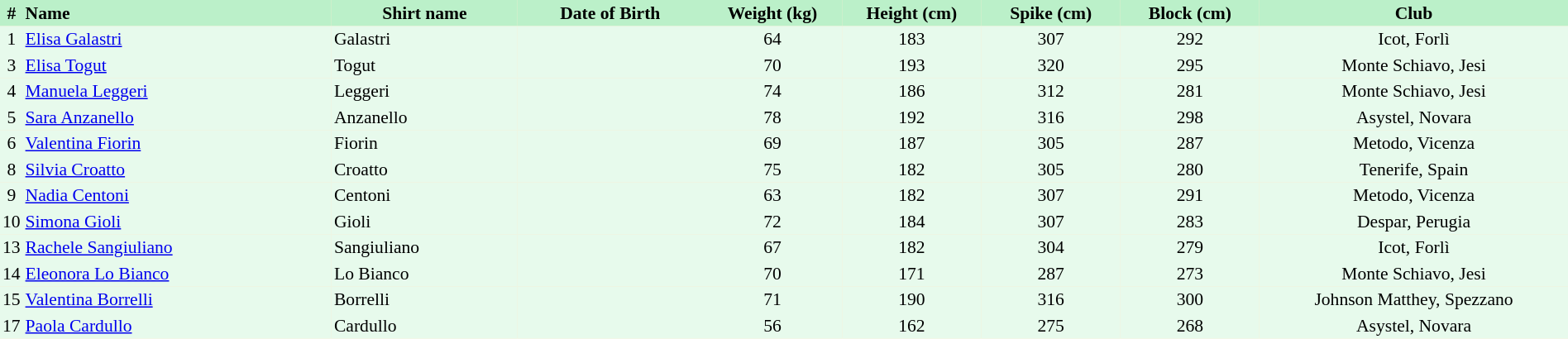<table border=0 cellpadding=2 cellspacing=0  |- bgcolor=#FFECCE style="text-align:center; font-size:90%; width:100%">
<tr bgcolor=#BBF0C9>
<th>#</th>
<th align=left width=20%>Name</th>
<th width=12%>Shirt name</th>
<th width=12%>Date of Birth</th>
<th width=9%>Weight (kg)</th>
<th width=9%>Height (cm)</th>
<th width=9%>Spike (cm)</th>
<th width=9%>Block (cm)</th>
<th width=20%>Club</th>
</tr>
<tr bgcolor=#E7FAEC>
<td>1</td>
<td align=left><a href='#'>Elisa Galastri</a></td>
<td align=left>Galastri</td>
<td align=right></td>
<td>64</td>
<td>183</td>
<td>307</td>
<td>292</td>
<td>Icot, Forlì</td>
</tr>
<tr bgcolor=#E7FAEC>
<td>3</td>
<td align=left><a href='#'>Elisa Togut</a></td>
<td align=left>Togut</td>
<td align=right></td>
<td>70</td>
<td>193</td>
<td>320</td>
<td>295</td>
<td>Monte Schiavo, Jesi</td>
</tr>
<tr bgcolor=#E7FAEC>
<td>4</td>
<td align=left><a href='#'>Manuela Leggeri</a></td>
<td align=left>Leggeri</td>
<td align=right></td>
<td>74</td>
<td>186</td>
<td>312</td>
<td>281</td>
<td>Monte Schiavo, Jesi</td>
</tr>
<tr bgcolor=#E7FAEC>
<td>5</td>
<td align=left><a href='#'>Sara Anzanello</a></td>
<td align=left>Anzanello</td>
<td align=right></td>
<td>78</td>
<td>192</td>
<td>316</td>
<td>298</td>
<td>Asystel, Novara</td>
</tr>
<tr bgcolor=#E7FAEC>
<td>6</td>
<td align=left><a href='#'>Valentina Fiorin</a></td>
<td align=left>Fiorin</td>
<td align=right></td>
<td>69</td>
<td>187</td>
<td>305</td>
<td>287</td>
<td>Metodo, Vicenza</td>
</tr>
<tr bgcolor=#E7FAEC>
<td>8</td>
<td align=left><a href='#'>Silvia Croatto</a></td>
<td align=left>Croatto</td>
<td align=right></td>
<td>75</td>
<td>182</td>
<td>305</td>
<td>280</td>
<td>Tenerife, Spain</td>
</tr>
<tr bgcolor=#E7FAEC>
<td>9</td>
<td align=left><a href='#'>Nadia Centoni</a></td>
<td align=left>Centoni</td>
<td align=right></td>
<td>63</td>
<td>182</td>
<td>307</td>
<td>291</td>
<td>Metodo, Vicenza</td>
</tr>
<tr bgcolor=#E7FAEC>
<td>10</td>
<td align=left><a href='#'>Simona Gioli</a></td>
<td align=left>Gioli</td>
<td align=right></td>
<td>72</td>
<td>184</td>
<td>307</td>
<td>283</td>
<td>Despar, Perugia</td>
</tr>
<tr bgcolor=#E7FAEC>
<td>13</td>
<td align=left><a href='#'>Rachele Sangiuliano</a></td>
<td align=left>Sangiuliano</td>
<td align=right></td>
<td>67</td>
<td>182</td>
<td>304</td>
<td>279</td>
<td>Icot, Forlì</td>
</tr>
<tr bgcolor=#E7FAEC>
<td>14</td>
<td align=left><a href='#'>Eleonora Lo Bianco</a></td>
<td align=left>Lo Bianco</td>
<td align=right></td>
<td>70</td>
<td>171</td>
<td>287</td>
<td>273</td>
<td>Monte Schiavo, Jesi</td>
</tr>
<tr bgcolor=#E7FAEC>
<td>15</td>
<td align=left><a href='#'>Valentina Borrelli</a></td>
<td align=left>Borrelli</td>
<td align=right></td>
<td>71</td>
<td>190</td>
<td>316</td>
<td>300</td>
<td>Johnson Matthey, Spezzano</td>
</tr>
<tr bgcolor=#E7FAEC>
<td>17</td>
<td align=left><a href='#'>Paola Cardullo</a></td>
<td align=left>Cardullo</td>
<td align=right></td>
<td>56</td>
<td>162</td>
<td>275</td>
<td>268</td>
<td>Asystel, Novara</td>
</tr>
</table>
